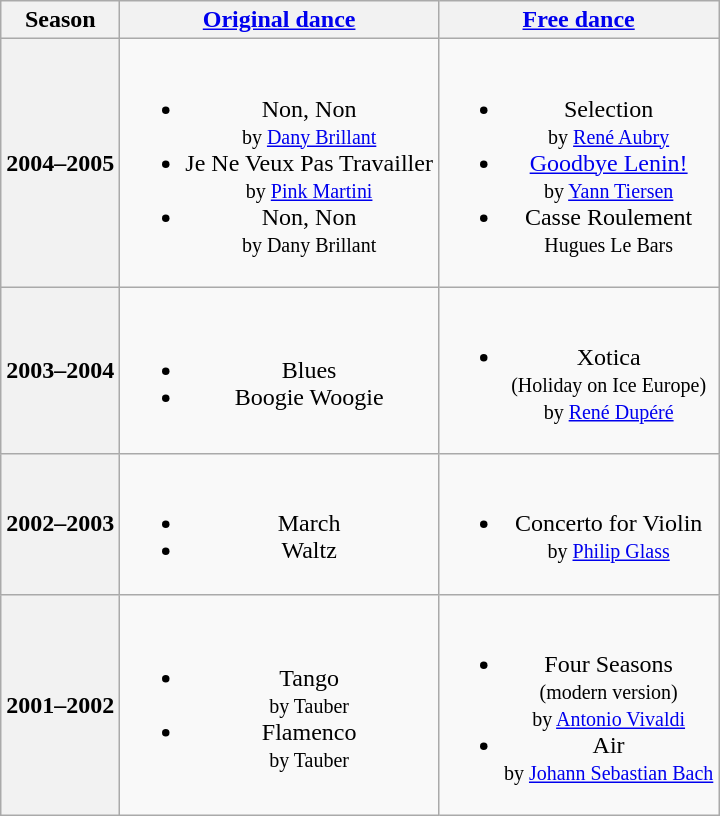<table class="wikitable" style="text-align:center">
<tr>
<th>Season</th>
<th><a href='#'>Original dance</a></th>
<th><a href='#'>Free dance</a></th>
</tr>
<tr>
<th>2004–2005 <br> </th>
<td><br><ul><li>Non, Non <br><small> by <a href='#'>Dany Brillant</a> </small></li><li>Je Ne Veux Pas Travailler <br><small> by <a href='#'>Pink Martini</a> </small></li><li>Non, Non <br><small> by Dany Brillant </small></li></ul></td>
<td><br><ul><li>Selection <br><small> by <a href='#'>René Aubry</a> </small></li><li><a href='#'>Goodbye Lenin!</a> <br><small> by <a href='#'>Yann Tiersen</a> </small></li><li>Casse Roulement <br><small> Hugues Le Bars </small></li></ul></td>
</tr>
<tr>
<th>2003–2004 <br> </th>
<td><br><ul><li>Blues</li><li>Boogie Woogie</li></ul></td>
<td><br><ul><li>Xotica <br><small> (Holiday on Ice Europe) <br> by <a href='#'>René Dupéré</a> </small></li></ul></td>
</tr>
<tr>
<th>2002–2003 <br> </th>
<td><br><ul><li>March</li><li>Waltz</li></ul></td>
<td><br><ul><li>Concerto for Violin <br><small> by <a href='#'>Philip Glass</a> </small></li></ul></td>
</tr>
<tr>
<th>2001–2002 <br> </th>
<td><br><ul><li>Tango <br><small> by Tauber </small></li><li>Flamenco <br><small> by Tauber </small></li></ul></td>
<td><br><ul><li>Four Seasons <br><small> (modern version) <br> by <a href='#'>Antonio Vivaldi</a> </small></li><li>Air <br><small> by <a href='#'>Johann Sebastian Bach</a> </small></li></ul></td>
</tr>
</table>
